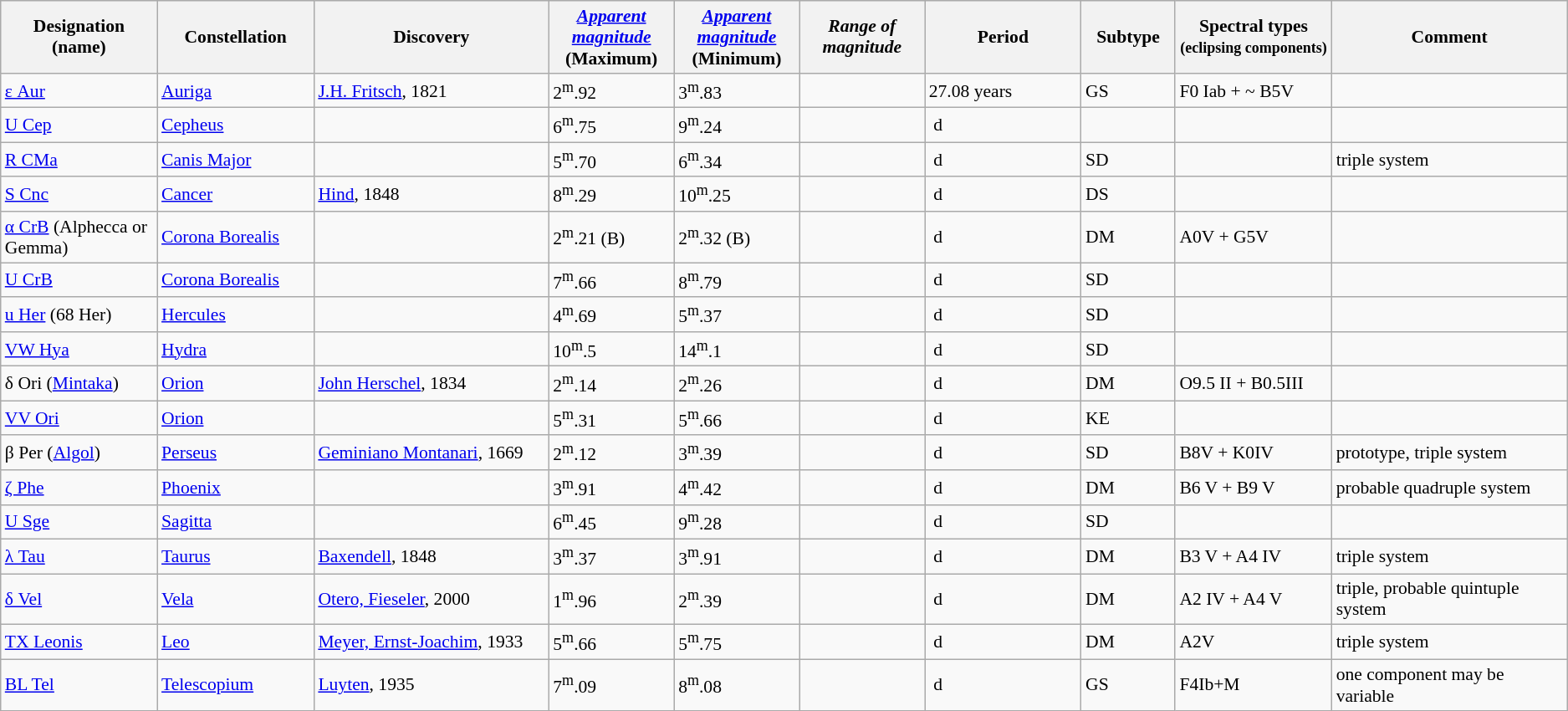<table class="wikitable sortable" style="font-size:90%;">
<tr bgcolor="#efefef">
<th width="10%"><strong>Designation (name)</strong></th>
<th width="10%"><strong>Constellation</strong></th>
<th width="15%"><strong>Discovery</strong></th>
<th width="8%"><em><a href='#'>Apparent magnitude</a></em> (Maximum)</th>
<th width="8%"><em><a href='#'>Apparent magnitude</a></em> (Minimum)</th>
<th width="8%"><em>Range of magnitude</em></th>
<th width="10%"><strong>Period</strong></th>
<th width="6%"><strong>Subtype</strong></th>
<th width="10%"><strong>Spectral types<br><small>(eclipsing components)</small></strong></th>
<th width="15%"><strong>Comment</strong></th>
</tr>
<tr -->
<td><a href='#'>ε Aur</a></td>
<td><a href='#'>Auriga</a></td>
<td><a href='#'>J.H. Fritsch</a>, 1821</td>
<td>2<sup>m</sup>.92</td>
<td>3<sup>m</sup>.83</td>
<td></td>
<td>27.08 years</td>
<td>GS</td>
<td>F0 Iab + ~ B5V</td>
<td> </td>
</tr>
<tr -->
<td><a href='#'>U Cep</a></td>
<td><a href='#'>Cepheus</a></td>
<td> </td>
<td>6<sup>m</sup>.75</td>
<td>9<sup>m</sup>.24</td>
<td></td>
<td> d</td>
<td></td>
<td> </td>
</tr>
<tr -->
<td><a href='#'>R CMa</a></td>
<td><a href='#'>Canis Major</a></td>
<td> </td>
<td>5<sup>m</sup>.70</td>
<td>6<sup>m</sup>.34</td>
<td></td>
<td> d</td>
<td>SD</td>
<td></td>
<td>triple system</td>
</tr>
<tr -->
<td><a href='#'>S Cnc</a></td>
<td><a href='#'>Cancer</a></td>
<td><a href='#'>Hind</a>, 1848</td>
<td>8<sup>m</sup>.29</td>
<td>10<sup>m</sup>.25</td>
<td></td>
<td> d</td>
<td>DS</td>
<td></td>
<td> </td>
</tr>
<tr -->
<td><a href='#'>α CrB</a> (Alphecca or Gemma)</td>
<td><a href='#'>Corona Borealis</a></td>
<td> </td>
<td>2<sup>m</sup>.21 (B)</td>
<td>2<sup>m</sup>.32 (B)</td>
<td></td>
<td> d</td>
<td>DM</td>
<td>A0V + G5V</td>
<td> </td>
</tr>
<tr -->
<td><a href='#'>U CrB</a></td>
<td><a href='#'>Corona Borealis</a></td>
<td> </td>
<td>7<sup>m</sup>.66</td>
<td>8<sup>m</sup>.79</td>
<td></td>
<td> d</td>
<td>SD</td>
<td></td>
<td> </td>
</tr>
<tr -->
<td><a href='#'>u Her</a> (68 Her)</td>
<td><a href='#'>Hercules</a></td>
<td> </td>
<td>4<sup>m</sup>.69</td>
<td>5<sup>m</sup>.37</td>
<td></td>
<td> d</td>
<td>SD</td>
<td></td>
<td> </td>
</tr>
<tr -->
<td><a href='#'>VW Hya</a></td>
<td><a href='#'>Hydra</a></td>
<td> </td>
<td>10<sup>m</sup>.5</td>
<td>14<sup>m</sup>.1</td>
<td></td>
<td> d</td>
<td>SD</td>
<td></td>
<td> </td>
</tr>
<tr -->
<td>δ Ori (<a href='#'>Mintaka</a>)</td>
<td><a href='#'>Orion</a></td>
<td><a href='#'>John Herschel</a>, 1834</td>
<td>2<sup>m</sup>.14</td>
<td>2<sup>m</sup>.26</td>
<td></td>
<td> d</td>
<td>DM</td>
<td>O9.5 II + B0.5III</td>
<td> </td>
</tr>
<tr -->
<td><a href='#'>VV Ori</a></td>
<td><a href='#'>Orion</a></td>
<td> </td>
<td>5<sup>m</sup>.31</td>
<td>5<sup>m</sup>.66</td>
<td></td>
<td> d</td>
<td>KE</td>
<td></td>
<td> </td>
</tr>
<tr -->
<td>β Per (<a href='#'>Algol</a>)</td>
<td><a href='#'>Perseus</a></td>
<td><a href='#'>Geminiano Montanari</a>, 1669</td>
<td>2<sup>m</sup>.12</td>
<td>3<sup>m</sup>.39</td>
<td></td>
<td> d</td>
<td>SD</td>
<td>B8V + K0IV</td>
<td>prototype, triple system</td>
</tr>
<tr -->
<td><a href='#'>ζ Phe</a></td>
<td><a href='#'>Phoenix</a></td>
<td> </td>
<td>3<sup>m</sup>.91</td>
<td>4<sup>m</sup>.42</td>
<td></td>
<td> d</td>
<td>DM</td>
<td>B6 V + B9 V</td>
<td>probable quadruple system</td>
</tr>
<tr -->
<td><a href='#'>U Sge</a></td>
<td><a href='#'>Sagitta</a></td>
<td> </td>
<td>6<sup>m</sup>.45</td>
<td>9<sup>m</sup>.28</td>
<td></td>
<td> d</td>
<td>SD</td>
<td></td>
<td> </td>
</tr>
<tr -->
<td><a href='#'>λ Tau</a></td>
<td><a href='#'>Taurus</a></td>
<td><a href='#'>Baxendell</a>, 1848</td>
<td>3<sup>m</sup>.37</td>
<td>3<sup>m</sup>.91</td>
<td></td>
<td> d</td>
<td>DM</td>
<td>B3 V + A4 IV</td>
<td>triple system</td>
</tr>
<tr -->
<td><a href='#'>δ Vel</a></td>
<td><a href='#'>Vela</a></td>
<td><a href='#'>Otero, Fieseler</a>, 2000</td>
<td>1<sup>m</sup>.96</td>
<td>2<sup>m</sup>.39</td>
<td></td>
<td> d</td>
<td>DM</td>
<td>A2 IV + A4 V</td>
<td>triple, probable quintuple system</td>
</tr>
<tr -->
<td><a href='#'>TX Leonis</a></td>
<td><a href='#'>Leo</a></td>
<td><a href='#'>Meyer, Ernst-Joachim</a>, 1933</td>
<td>5<sup>m</sup>.66</td>
<td>5<sup>m</sup>.75</td>
<td></td>
<td> d</td>
<td>DM</td>
<td>A2V</td>
<td>triple system</td>
</tr>
<tr -->
<td><a href='#'>BL Tel</a></td>
<td><a href='#'>Telescopium</a></td>
<td><a href='#'>Luyten</a>, 1935</td>
<td>7<sup>m</sup>.09</td>
<td>8<sup>m</sup>.08</td>
<td></td>
<td> d</td>
<td>GS</td>
<td>F4Ib+M</td>
<td>one component may be variable</td>
</tr>
</table>
